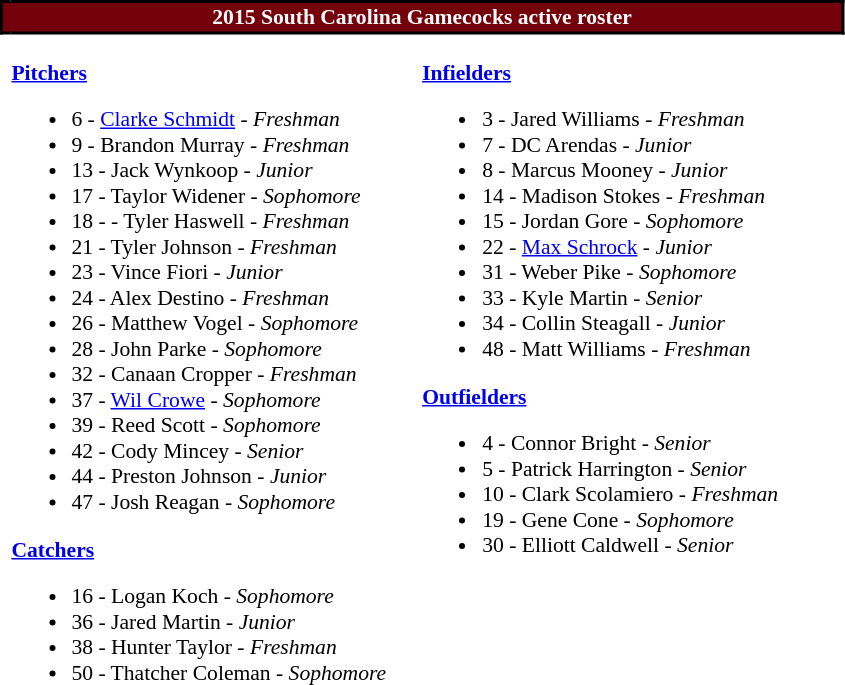<table class="toccolours" style="border-collapse:collapse; font-size:90%;">
<tr>
<td colspan="7" style="text-align:center; background:#73000A; color:white; border: 2px solid #000000;"><strong>2015 South Carolina Gamecocks active roster</strong></td>
</tr>
<tr>
</tr>
<tr>
<td width="03"> </td>
<td valign="top"><br><strong><a href='#'>Pitchers</a></strong><ul><li>6 - <a href='#'>Clarke Schmidt</a> - <em>Freshman</em></li><li>9 - Brandon Murray - <em>Freshman</em></li><li>13 - Jack Wynkoop - <em>Junior</em></li><li>17 - Taylor Widener - <em>Sophomore</em></li><li>18 -  - Tyler Haswell - <em>Freshman</em></li><li>21 - Tyler Johnson - <em>Freshman</em></li><li>23 - Vince Fiori - <em>Junior</em></li><li>24 - Alex Destino - <em>Freshman</em></li><li>26 - Matthew Vogel - <em>Sophomore</em></li><li>28 - John Parke - <em>Sophomore</em></li><li>32 - Canaan Cropper - <em>Freshman</em></li><li>37 - <a href='#'>Wil Crowe</a> - <em>Sophomore</em></li><li>39 - Reed Scott - <em>Sophomore</em></li><li>42 - Cody Mincey - <em>Senior</em></li><li>44 - Preston Johnson - <em>Junior</em></li><li>47 - Josh Reagan - <em>Sophomore</em></li></ul><strong><a href='#'>Catchers</a></strong><ul><li>16 - Logan Koch - <em>Sophomore</em></li><li>36 - Jared Martin - <em>Junior</em></li><li>38 - Hunter Taylor - <em>Freshman</em></li><li>50 - Thatcher Coleman - <em>Sophomore</em></li></ul></td>
<td width="20"> </td>
<td valign="top"><br><strong><a href='#'>Infielders</a></strong><ul><li>3 - Jared Williams - <em>Freshman</em></li><li>7 - DC Arendas - <em>Junior</em></li><li>8 - Marcus Mooney - <em>Junior</em></li><li>14 - Madison Stokes - <em>Freshman</em></li><li>15 - Jordan Gore - <em>Sophomore</em></li><li>22 - <a href='#'>Max Schrock</a> - <em>Junior</em></li><li>31 - Weber Pike - <em>Sophomore</em></li><li>33 - Kyle Martin - <em>Senior</em></li><li>34 - Collin Steagall - <em>Junior</em></li><li>48 - Matt Williams - <em>Freshman</em></li></ul><strong><a href='#'>Outfielders</a></strong><ul><li>4 - Connor Bright - <em>Senior</em></li><li>5 - Patrick Harrington - <em>Senior</em></li><li>10 - Clark Scolamiero - <em>Freshman</em></li><li>19 - Gene Cone - <em>Sophomore</em></li><li>30 - Elliott Caldwell - <em>Senior</em></li></ul></td>
<td width="40"> </td>
</tr>
</table>
